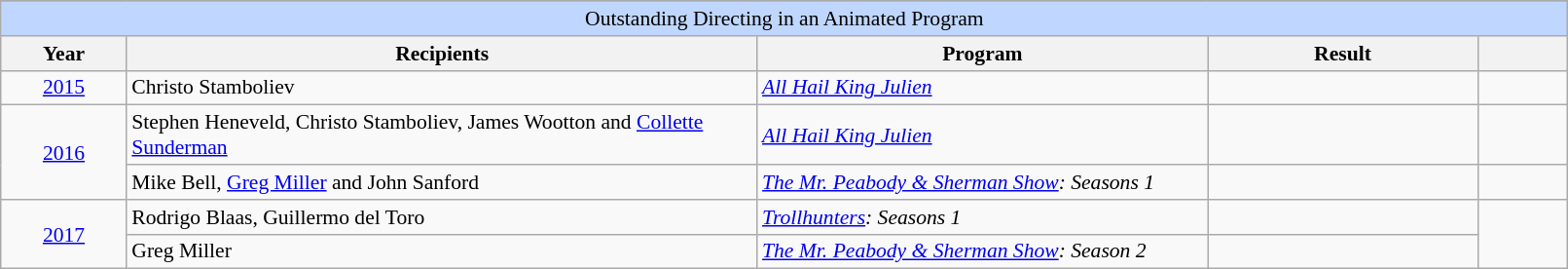<table class="wikitable plainrowheaders" style="font-size: 90%" width=85%>
<tr>
</tr>
<tr ---- bgcolor="#bfd7ff">
<td colspan=6 align=center>Outstanding Directing in an Animated Program</td>
</tr>
<tr ---- bgcolor="#ebf5ff">
<th scope="col" style="width:7%;">Year</th>
<th scope="col" style="width:35%;">Recipients</th>
<th scope="col" style="width:25%;">Program</th>
<th scope="col" style="width:15%;">Result</th>
<th scope="col" class="unsortable" style="width:5%;"></th>
</tr>
<tr>
<td style="text-align:center;"><a href='#'>2015</a></td>
<td>Christo Stamboliev</td>
<td><em><a href='#'>All Hail King Julien</a></em></td>
<td></td>
<td></td>
</tr>
<tr>
<td rowspan="2" style="text-align:center;"><a href='#'>2016</a></td>
<td>Stephen Heneveld, Christo Stamboliev, James Wootton and <a href='#'>Collette Sunderman</a></td>
<td><em><a href='#'>All Hail King Julien</a></em></td>
<td></td>
<td></td>
</tr>
<tr>
<td>Mike Bell, <a href='#'>Greg Miller</a> and John Sanford</td>
<td><em><a href='#'>The Mr. Peabody & Sherman Show</a>: Seasons 1</em></td>
<td></td>
<td></td>
</tr>
<tr>
<td rowspan="2" style="text-align:center;"><a href='#'>2017</a></td>
<td>Rodrigo Blaas, Guillermo del Toro</td>
<td><em><a href='#'>Trollhunters</a>: Seasons 1</em></td>
<td></td>
<td rowspan="2" style="text-align:center;"></td>
</tr>
<tr>
<td>Greg Miller</td>
<td><em><a href='#'>The Mr. Peabody & Sherman Show</a>: Season 2</em></td>
<td></td>
</tr>
</table>
